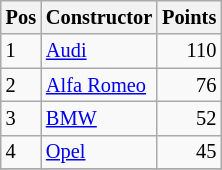<table class="wikitable"   style="font-size:   85%;">
<tr>
<th>Pos</th>
<th>Constructor</th>
<th>Points</th>
</tr>
<tr>
<td>1</td>
<td> <a href='#'>Audi</a></td>
<td align="right">110</td>
</tr>
<tr>
<td>2</td>
<td> <a href='#'>Alfa Romeo</a></td>
<td align="right">76</td>
</tr>
<tr>
<td>3</td>
<td> <a href='#'>BMW</a></td>
<td align="right">52</td>
</tr>
<tr>
<td>4</td>
<td> <a href='#'>Opel</a></td>
<td align="right">45</td>
</tr>
<tr>
</tr>
</table>
